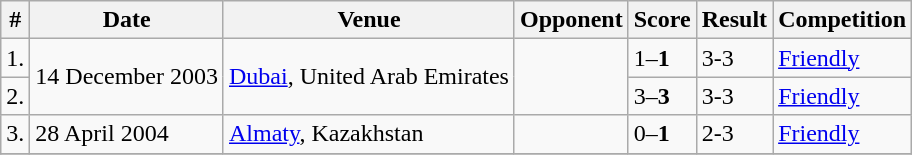<table class="wikitable">
<tr>
<th>#</th>
<th>Date</th>
<th>Venue</th>
<th>Opponent</th>
<th>Score</th>
<th>Result</th>
<th>Competition</th>
</tr>
<tr>
<td>1.</td>
<td rowspan="2">14 December 2003</td>
<td rowspan="2"><a href='#'>Dubai</a>, United Arab Emirates</td>
<td rowspan="2"></td>
<td>1–<strong>1</strong></td>
<td>3-3</td>
<td><a href='#'>Friendly</a></td>
</tr>
<tr>
<td>2.</td>
<td>3–<strong>3</strong></td>
<td>3-3</td>
<td><a href='#'>Friendly</a></td>
</tr>
<tr>
<td>3.</td>
<td>28 April 2004</td>
<td><a href='#'>Almaty</a>, Kazakhstan</td>
<td></td>
<td>0–<strong>1</strong></td>
<td>2-3</td>
<td><a href='#'>Friendly</a></td>
</tr>
<tr>
</tr>
</table>
